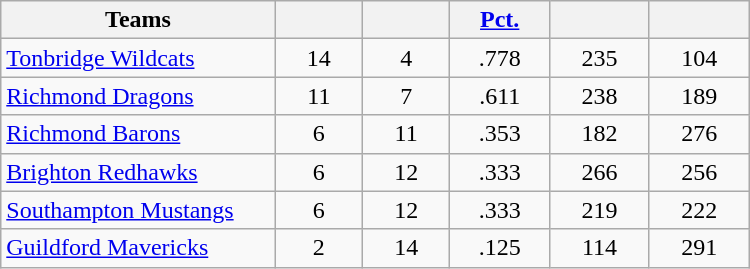<table class="wikitable sortable" width=500 style="text-align:center;">
<tr>
<th width="22%">Teams</th>
<th width="7%"></th>
<th width="7%"></th>
<th width="8%"><a href='#'>Pct.</a></th>
<th width="8%"></th>
<th width="8%"></th>
</tr>
<tr>
<td align=left><a href='#'>Tonbridge Wildcats</a></td>
<td>14</td>
<td>4</td>
<td>.778</td>
<td>235</td>
<td>104</td>
</tr>
<tr>
<td align=left><a href='#'>Richmond Dragons</a></td>
<td>11</td>
<td>7</td>
<td>.611</td>
<td>238</td>
<td>189</td>
</tr>
<tr>
<td align=left><a href='#'>Richmond Barons</a></td>
<td>6</td>
<td>11</td>
<td>.353</td>
<td>182</td>
<td>276</td>
</tr>
<tr>
<td align=left><a href='#'>Brighton Redhawks</a></td>
<td>6</td>
<td>12</td>
<td>.333</td>
<td>266</td>
<td>256</td>
</tr>
<tr>
<td align=left><a href='#'>Southampton Mustangs</a></td>
<td>6</td>
<td>12</td>
<td>.333</td>
<td>219</td>
<td>222</td>
</tr>
<tr>
<td align=left><a href='#'>Guildford Mavericks</a></td>
<td>2</td>
<td>14</td>
<td>.125</td>
<td>114</td>
<td>291</td>
</tr>
</table>
